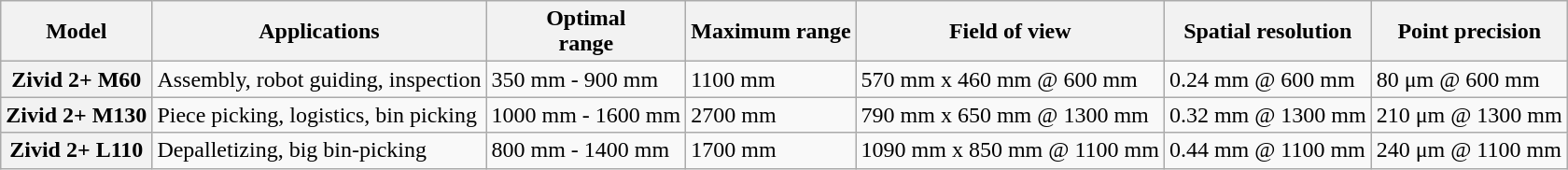<table class="wikitable">
<tr>
<th>Model</th>
<th>Applications</th>
<th>Optimal<br>range</th>
<th>Maximum range</th>
<th>Field of view</th>
<th>Spatial resolution</th>
<th>Point precision</th>
</tr>
<tr>
<th scope="row">Zivid 2+ M60</th>
<td>Assembly, robot guiding, inspection</td>
<td>350 mm - 900 mm</td>
<td>1100 mm</td>
<td>570 mm x 460 mm @ 600 mm</td>
<td>0.24 mm @ 600 mm</td>
<td>80 μm @ 600 mm</td>
</tr>
<tr>
<th>Zivid 2+ M130</th>
<td>Piece picking, logistics, bin picking</td>
<td>1000 mm - 1600 mm</td>
<td>2700 mm</td>
<td>790 mm x 650 mm @ 1300 mm</td>
<td>0.32 mm @ 1300 mm</td>
<td>210 μm @ 1300 mm</td>
</tr>
<tr>
<th>Zivid 2+ L110</th>
<td>Depalletizing, big bin-picking</td>
<td>800 mm - 1400 mm</td>
<td>1700 mm</td>
<td>1090 mm x 850 mm @ 1100 mm</td>
<td>0.44 mm @ 1100 mm</td>
<td>240 μm @ 1100 mm</td>
</tr>
</table>
